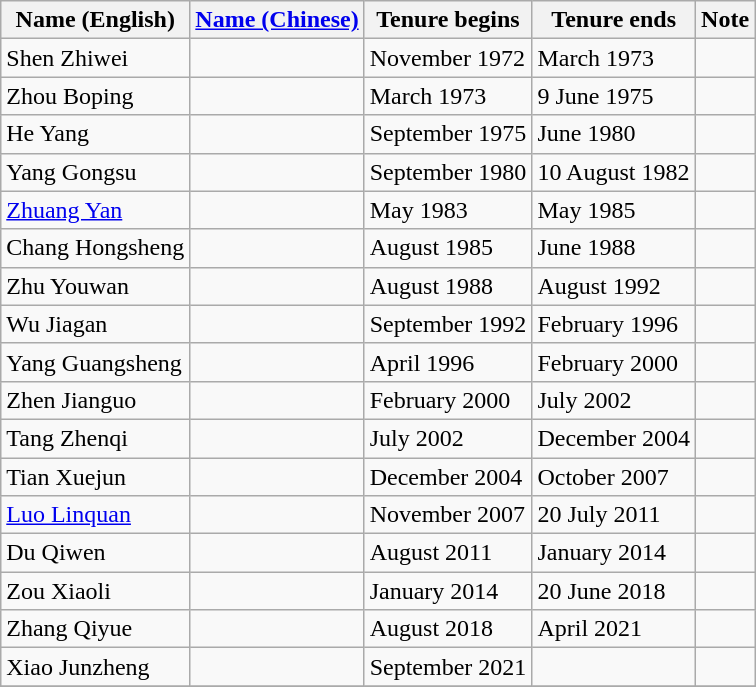<table class="wikitable">
<tr>
<th>Name (English)</th>
<th><a href='#'>Name (Chinese)</a></th>
<th>Tenure begins</th>
<th>Tenure ends</th>
<th>Note</th>
</tr>
<tr>
<td>Shen Zhiwei</td>
<td></td>
<td>November 1972</td>
<td>March 1973</td>
<td></td>
</tr>
<tr>
<td>Zhou Boping</td>
<td></td>
<td>March 1973</td>
<td>9 June 1975</td>
<td></td>
</tr>
<tr>
<td>He Yang</td>
<td></td>
<td>September 1975</td>
<td>June 1980</td>
<td></td>
</tr>
<tr>
<td>Yang Gongsu</td>
<td></td>
<td>September 1980</td>
<td>10 August 1982</td>
<td></td>
</tr>
<tr>
<td><a href='#'>Zhuang Yan</a></td>
<td></td>
<td>May 1983</td>
<td>May 1985</td>
<td></td>
</tr>
<tr>
<td>Chang Hongsheng</td>
<td></td>
<td>August 1985</td>
<td>June 1988</td>
<td></td>
</tr>
<tr>
<td>Zhu Youwan</td>
<td></td>
<td>August 1988</td>
<td>August 1992</td>
<td></td>
</tr>
<tr>
<td>Wu Jiagan</td>
<td></td>
<td>September 1992</td>
<td>February 1996</td>
<td></td>
</tr>
<tr>
<td>Yang Guangsheng</td>
<td></td>
<td>April 1996</td>
<td>February 2000</td>
<td></td>
</tr>
<tr>
<td>Zhen Jianguo</td>
<td></td>
<td>February 2000</td>
<td>July 2002</td>
<td></td>
</tr>
<tr>
<td>Tang Zhenqi</td>
<td></td>
<td>July 2002</td>
<td>December 2004</td>
<td></td>
</tr>
<tr>
<td>Tian Xuejun</td>
<td></td>
<td>December 2004</td>
<td>October 2007</td>
<td></td>
</tr>
<tr>
<td><a href='#'>Luo Linquan</a></td>
<td></td>
<td>November 2007</td>
<td>20 July 2011</td>
<td></td>
</tr>
<tr>
<td>Du Qiwen</td>
<td></td>
<td>August 2011</td>
<td>January 2014</td>
<td></td>
</tr>
<tr>
<td>Zou Xiaoli</td>
<td></td>
<td>January 2014</td>
<td>20 June 2018</td>
<td></td>
</tr>
<tr>
<td>Zhang Qiyue</td>
<td></td>
<td>August 2018</td>
<td>April 2021</td>
<td></td>
</tr>
<tr>
<td>Xiao Junzheng</td>
<td></td>
<td>September 2021</td>
<td></td>
<td></td>
</tr>
<tr>
</tr>
</table>
